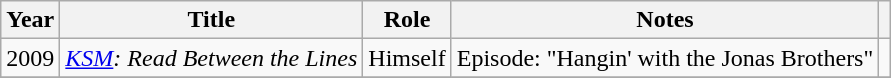<table class="wikitable sortable">
<tr>
<th>Year</th>
<th>Title</th>
<th>Role</th>
<th class="unsortable">Notes</th>
<th class="unsortable"></th>
</tr>
<tr>
<td>2009</td>
<td><em><a href='#'>KSM</a>: Read Between the Lines</em></td>
<td>Himself</td>
<td>Episode: "Hangin' with the Jonas Brothers"</td>
<td></td>
</tr>
<tr>
</tr>
</table>
